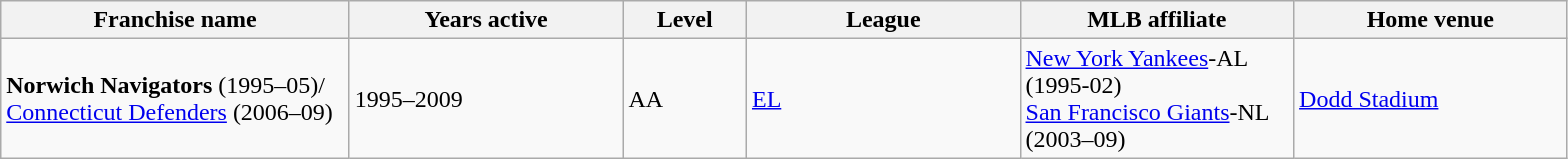<table class="wikitable">
<tr>
<th style="width:225px;"><strong>Franchise name</strong></th>
<th style="width:175px;"><strong>Years active</strong></th>
<th style="width:75px;"><strong>Level</strong></th>
<th style="width:175px;"><strong>League</strong></th>
<th style="width:175px;"><strong>MLB affiliate</strong></th>
<th style="width:175px;"><strong>Home venue</strong></th>
</tr>
<tr>
<td><strong>Norwich Navigators</strong> (1995–05)/<br><a href='#'>Connecticut Defenders</a> (2006–09)</td>
<td>1995–2009</td>
<td>AA</td>
<td><a href='#'>EL</a></td>
<td><a href='#'>New York Yankees</a>-AL (1995-02)<br><a href='#'>San Francisco Giants</a>-NL (2003–09)</td>
<td><a href='#'>Dodd Stadium</a></td>
</tr>
</table>
